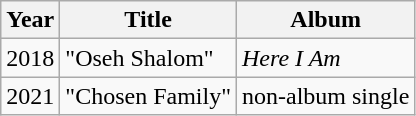<table class="wikitable">
<tr>
<th>Year</th>
<th>Title</th>
<th>Album</th>
</tr>
<tr>
<td>2018</td>
<td>"Oseh Shalom"</td>
<td><em>Here I Am</em></td>
</tr>
<tr>
<td>2021</td>
<td>"Chosen Family"</td>
<td>non-album single</td>
</tr>
</table>
